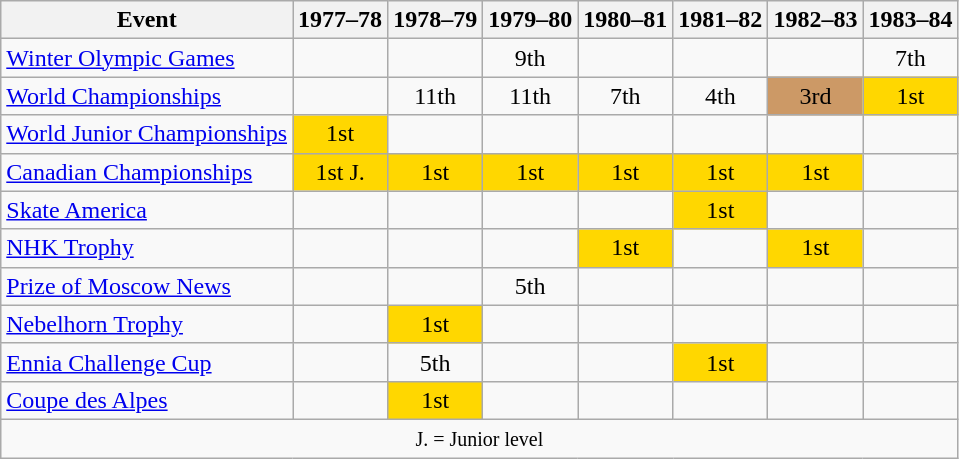<table class="wikitable" style="text-align:center">
<tr>
<th>Event</th>
<th>1977–78</th>
<th>1978–79</th>
<th>1979–80</th>
<th>1980–81</th>
<th>1981–82</th>
<th>1982–83</th>
<th>1983–84</th>
</tr>
<tr>
<td align=left><a href='#'>Winter Olympic Games</a></td>
<td></td>
<td></td>
<td>9th</td>
<td></td>
<td></td>
<td></td>
<td>7th</td>
</tr>
<tr>
<td align=left><a href='#'>World Championships</a></td>
<td></td>
<td>11th</td>
<td>11th</td>
<td>7th</td>
<td>4th</td>
<td bgcolor=cc9966>3rd</td>
<td bgcolor=gold>1st</td>
</tr>
<tr>
<td align=left><a href='#'>World Junior Championships</a></td>
<td bgcolor=gold>1st</td>
<td></td>
<td></td>
<td></td>
<td></td>
<td></td>
<td></td>
</tr>
<tr>
<td align=left><a href='#'>Canadian Championships</a></td>
<td bgcolor=gold>1st J.</td>
<td bgcolor=gold>1st</td>
<td bgcolor=gold>1st</td>
<td bgcolor=gold>1st</td>
<td bgcolor=gold>1st</td>
<td bgcolor=gold>1st</td>
<td></td>
</tr>
<tr>
<td align=left><a href='#'>Skate America</a></td>
<td></td>
<td></td>
<td></td>
<td></td>
<td bgcolor=gold>1st</td>
<td></td>
<td></td>
</tr>
<tr>
<td align=left><a href='#'>NHK Trophy</a></td>
<td></td>
<td></td>
<td></td>
<td bgcolor=gold>1st</td>
<td></td>
<td bgcolor=gold>1st</td>
<td></td>
</tr>
<tr>
<td align=left><a href='#'>Prize of Moscow News</a></td>
<td></td>
<td></td>
<td>5th</td>
<td></td>
<td></td>
<td></td>
<td></td>
</tr>
<tr>
<td align=left><a href='#'>Nebelhorn Trophy</a></td>
<td></td>
<td bgcolor=gold>1st</td>
<td></td>
<td></td>
<td></td>
<td></td>
<td></td>
</tr>
<tr>
<td align=left><a href='#'>Ennia Challenge Cup</a></td>
<td></td>
<td>5th</td>
<td></td>
<td></td>
<td bgcolor=gold>1st</td>
<td></td>
<td></td>
</tr>
<tr>
<td align=left><a href='#'>Coupe des Alpes</a></td>
<td></td>
<td bgcolor=gold>1st</td>
<td></td>
<td></td>
<td></td>
<td></td>
<td></td>
</tr>
<tr>
<td colspan=8 align=center><small> J. = Junior level </small></td>
</tr>
</table>
